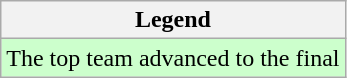<table class="wikitable">
<tr>
<th>Legend</th>
</tr>
<tr style="background:#ccffcc;">
<td>The top team advanced to the final</td>
</tr>
</table>
